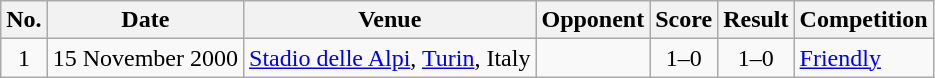<table class="wikitable sortable">
<tr>
<th scope="col">No.</th>
<th scope="col">Date</th>
<th scope="col">Venue</th>
<th scope="col">Opponent</th>
<th scope="col">Score</th>
<th scope="col">Result</th>
<th scope="col">Competition</th>
</tr>
<tr>
<td style="text-align:center">1</td>
<td>15 November 2000</td>
<td><a href='#'>Stadio delle Alpi</a>, <a href='#'>Turin</a>, Italy</td>
<td></td>
<td style="text-align:center">1–0</td>
<td style="text-align:center">1–0</td>
<td><a href='#'>Friendly</a></td>
</tr>
</table>
